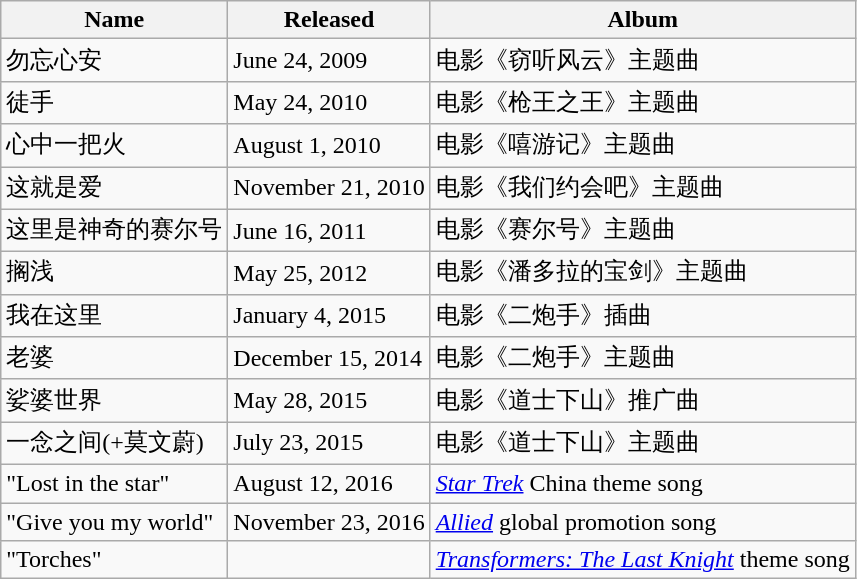<table class="wikitable">
<tr>
<th>Name</th>
<th>Released</th>
<th>Album</th>
</tr>
<tr>
<td>勿忘心安</td>
<td>June 24, 2009</td>
<td>电影《窃听风云》主题曲</td>
</tr>
<tr>
<td>徒手</td>
<td>May 24, 2010</td>
<td>电影《枪王之王》主题曲</td>
</tr>
<tr>
<td>心中一把火</td>
<td>August 1, 2010</td>
<td>电影《嘻游记》主题曲</td>
</tr>
<tr>
<td>这就是爱</td>
<td>November 21, 2010</td>
<td>电影《我们约会吧》主题曲</td>
</tr>
<tr>
<td>这里是神奇的赛尔号</td>
<td>June 16, 2011</td>
<td>电影《赛尔号》主题曲</td>
</tr>
<tr>
<td>搁浅</td>
<td>May 25, 2012</td>
<td>电影《潘多拉的宝剑》主题曲</td>
</tr>
<tr>
<td>我在这里</td>
<td>January 4, 2015</td>
<td>电影《二炮手》插曲</td>
</tr>
<tr>
<td>老婆</td>
<td>December 15, 2014</td>
<td>电影《二炮手》主题曲</td>
</tr>
<tr>
<td>娑婆世界</td>
<td>May 28, 2015</td>
<td>电影《道士下山》推广曲</td>
</tr>
<tr>
<td>一念之间(+莫文蔚)</td>
<td>July 23, 2015</td>
<td>电影《道士下山》主题曲</td>
</tr>
<tr>
<td>"Lost in the star"</td>
<td>August 12, 2016</td>
<td><em><a href='#'>Star Trek</a></em> China theme song</td>
</tr>
<tr>
<td>"Give you my world"</td>
<td>November 23, 2016</td>
<td><em><a href='#'>Allied</a></em> global promotion song</td>
</tr>
<tr>
<td>"Torches"</td>
<td></td>
<td><em><a href='#'>Transformers: The Last Knight</a></em> theme song</td>
</tr>
</table>
